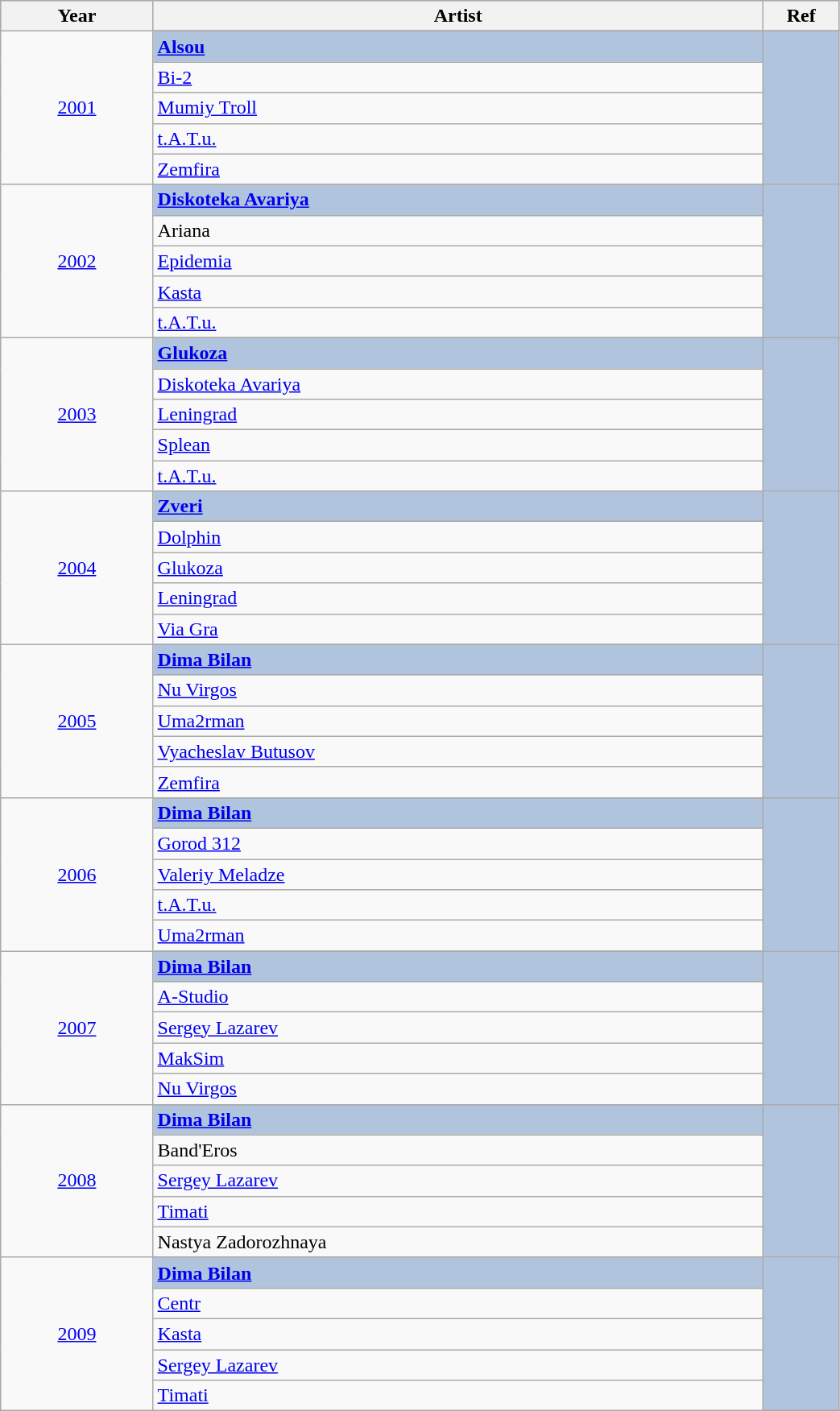<table class="wikitable" style="width:55%;">
<tr style="background:#bebebe;">
<th style="width:10%;">Year</th>
<th style="width:40%;">Artist</th>
<th style="width:5%;">Ref</th>
</tr>
<tr>
<td rowspan="6" align="center"><a href='#'>2001</a></td>
</tr>
<tr style="background:#B0C4DE">
<td><strong><a href='#'>Alsou</a></strong></td>
<td rowspan="6" align="center"></td>
</tr>
<tr>
<td><a href='#'>Bi-2</a></td>
</tr>
<tr>
<td><a href='#'>Mumiy Troll</a></td>
</tr>
<tr>
<td><a href='#'>t.A.T.u.</a></td>
</tr>
<tr>
<td><a href='#'>Zemfira</a></td>
</tr>
<tr>
<td rowspan="6" align="center"><a href='#'>2002</a></td>
</tr>
<tr style="background:#B0C4DE">
<td><strong><a href='#'>Diskoteka Avariya</a></strong></td>
<td rowspan="6" align="center"></td>
</tr>
<tr>
<td>Ariana</td>
</tr>
<tr>
<td><a href='#'>Epidemia</a></td>
</tr>
<tr>
<td><a href='#'>Kasta</a></td>
</tr>
<tr>
<td><a href='#'>t.A.T.u.</a></td>
</tr>
<tr>
<td rowspan="6" align="center"><a href='#'>2003</a></td>
</tr>
<tr style="background:#B0C4DE">
<td><strong><a href='#'>Glukoza</a></strong></td>
<td rowspan="6" align="center"></td>
</tr>
<tr>
<td><a href='#'>Diskoteka Avariya</a></td>
</tr>
<tr>
<td><a href='#'>Leningrad</a></td>
</tr>
<tr>
<td><a href='#'>Splean</a></td>
</tr>
<tr>
<td><a href='#'>t.A.T.u.</a></td>
</tr>
<tr>
<td rowspan="6" align="center"><a href='#'>2004</a></td>
</tr>
<tr style="background:#B0C4DE">
<td><strong><a href='#'>Zveri</a></strong></td>
<td rowspan="6" align="center"></td>
</tr>
<tr>
<td><a href='#'>Dolphin</a></td>
</tr>
<tr>
<td><a href='#'>Glukoza</a></td>
</tr>
<tr>
<td><a href='#'>Leningrad</a></td>
</tr>
<tr>
<td><a href='#'>Via Gra</a></td>
</tr>
<tr>
<td rowspan="6" align="center"><a href='#'>2005</a></td>
</tr>
<tr style="background:#B0C4DE">
<td><strong><a href='#'>Dima Bilan</a></strong></td>
<td rowspan="6" align="center"></td>
</tr>
<tr>
<td><a href='#'>Nu Virgos</a></td>
</tr>
<tr>
<td><a href='#'>Uma2rman</a></td>
</tr>
<tr>
<td><a href='#'>Vyacheslav Butusov</a></td>
</tr>
<tr>
<td><a href='#'>Zemfira</a></td>
</tr>
<tr>
<td rowspan="6" align="center"><a href='#'>2006</a></td>
</tr>
<tr style="background:#B0C4DE">
<td><strong><a href='#'>Dima Bilan</a></strong></td>
<td rowspan="6" align="center"></td>
</tr>
<tr>
<td><a href='#'>Gorod 312</a></td>
</tr>
<tr>
<td><a href='#'>Valeriy Meladze</a></td>
</tr>
<tr>
<td><a href='#'>t.A.T.u.</a></td>
</tr>
<tr>
<td><a href='#'>Uma2rman</a></td>
</tr>
<tr>
<td rowspan="6" align="center"><a href='#'>2007</a></td>
</tr>
<tr style="background:#B0C4DE">
<td><strong><a href='#'>Dima Bilan</a></strong></td>
<td rowspan="6" align="center"></td>
</tr>
<tr>
<td><a href='#'>A-Studio</a></td>
</tr>
<tr>
<td><a href='#'>Sergey Lazarev</a></td>
</tr>
<tr>
<td><a href='#'>MakSim</a></td>
</tr>
<tr>
<td><a href='#'>Nu Virgos</a></td>
</tr>
<tr>
<td rowspan="6" align="center"><a href='#'>2008</a></td>
</tr>
<tr style="background:#B0C4DE">
<td><strong><a href='#'>Dima Bilan</a></strong></td>
<td rowspan="6" align="center"></td>
</tr>
<tr>
<td>Band'Eros</td>
</tr>
<tr>
<td><a href='#'>Sergey Lazarev</a></td>
</tr>
<tr>
<td><a href='#'>Timati</a></td>
</tr>
<tr>
<td>Nastya Zadorozhnaya</td>
</tr>
<tr>
<td rowspan="6" align="center"><a href='#'>2009</a></td>
</tr>
<tr style="background:#B0C4DE">
<td><strong><a href='#'>Dima Bilan</a></strong></td>
<td rowspan="6" align="center"></td>
</tr>
<tr>
<td><a href='#'>Centr</a></td>
</tr>
<tr>
<td><a href='#'>Kasta</a></td>
</tr>
<tr>
<td><a href='#'>Sergey Lazarev</a></td>
</tr>
<tr>
<td><a href='#'>Timati</a></td>
</tr>
</table>
